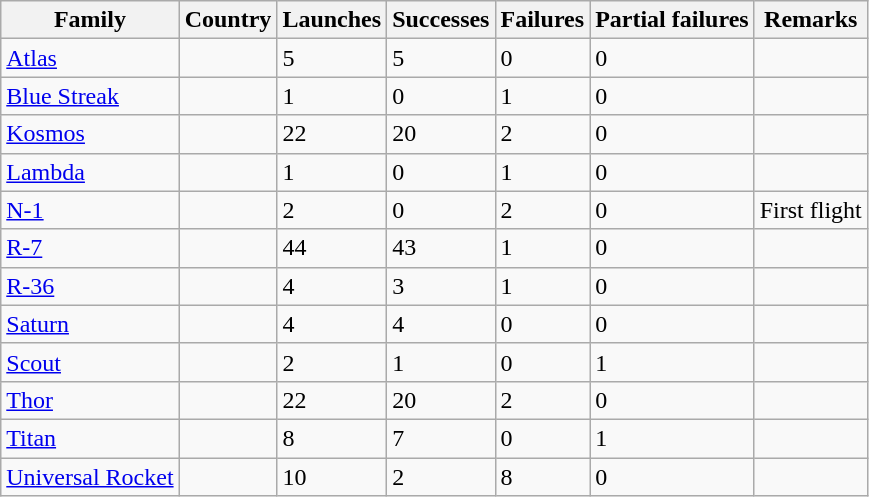<table class="wikitable sortable">
<tr>
<th>Family</th>
<th>Country</th>
<th>Launches</th>
<th>Successes</th>
<th>Failures</th>
<th>Partial failures</th>
<th>Remarks</th>
</tr>
<tr>
<td><a href='#'>Atlas</a></td>
<td></td>
<td>5</td>
<td>5</td>
<td>0</td>
<td>0</td>
<td></td>
</tr>
<tr>
<td><a href='#'>Blue Streak</a></td>
<td></td>
<td>1</td>
<td>0</td>
<td>1</td>
<td>0</td>
<td></td>
</tr>
<tr>
<td><a href='#'>Kosmos</a></td>
<td></td>
<td>22</td>
<td>20</td>
<td>2</td>
<td>0</td>
<td></td>
</tr>
<tr>
<td><a href='#'>Lambda</a></td>
<td></td>
<td>1</td>
<td>0</td>
<td>1</td>
<td>0</td>
<td></td>
</tr>
<tr>
<td><a href='#'>N-1</a></td>
<td></td>
<td>2</td>
<td>0</td>
<td>2</td>
<td>0</td>
<td>First flight</td>
</tr>
<tr>
<td><a href='#'>R-7</a></td>
<td></td>
<td>44</td>
<td>43</td>
<td>1</td>
<td>0</td>
<td></td>
</tr>
<tr>
<td><a href='#'>R-36</a></td>
<td></td>
<td>4</td>
<td>3</td>
<td>1</td>
<td>0</td>
<td></td>
</tr>
<tr>
<td><a href='#'>Saturn</a></td>
<td></td>
<td>4</td>
<td>4</td>
<td>0</td>
<td>0</td>
<td></td>
</tr>
<tr>
<td><a href='#'>Scout</a></td>
<td></td>
<td>2</td>
<td>1</td>
<td>0</td>
<td>1</td>
<td></td>
</tr>
<tr>
<td><a href='#'>Thor</a></td>
<td></td>
<td>22</td>
<td>20</td>
<td>2</td>
<td>0</td>
<td></td>
</tr>
<tr>
<td><a href='#'>Titan</a></td>
<td></td>
<td>8</td>
<td>7</td>
<td>0</td>
<td>1</td>
<td></td>
</tr>
<tr>
<td><a href='#'>Universal Rocket</a></td>
<td></td>
<td>10</td>
<td>2</td>
<td>8</td>
<td>0</td>
<td></td>
</tr>
</table>
